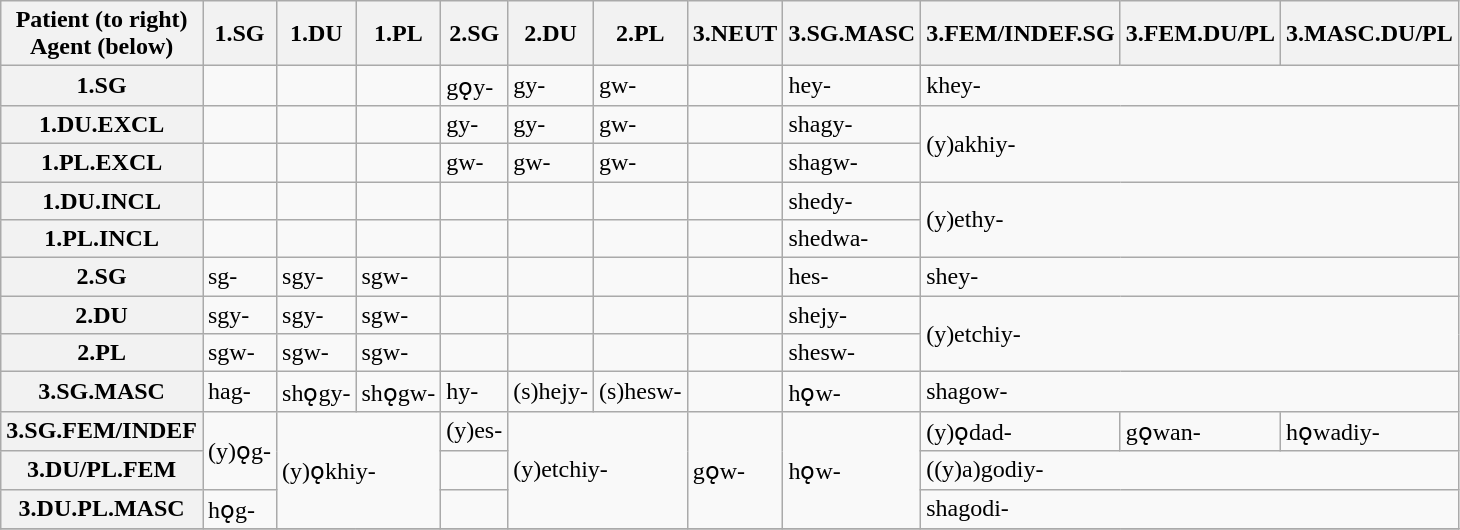<table class="wikitable">
<tr>
<th>Patient (to right)<br>Agent (below)</th>
<th>1.SG</th>
<th>1.DU</th>
<th>1.PL</th>
<th>2.SG</th>
<th>2.DU</th>
<th>2.PL</th>
<th>3.NEUT</th>
<th>3.SG.MASC</th>
<th>3.FEM/INDEF.SG</th>
<th>3.FEM.DU/PL</th>
<th>3.MASC.DU/PL</th>
</tr>
<tr>
<th>1.SG</th>
<td></td>
<td></td>
<td></td>
<td>gǫy-</td>
<td>gy-</td>
<td>gw-</td>
<td></td>
<td>hey-</td>
<td colspan="3">khey-</td>
</tr>
<tr>
<th>1.DU.EXCL</th>
<td></td>
<td></td>
<td></td>
<td>gy-</td>
<td>gy-</td>
<td>gw-</td>
<td></td>
<td>shagy-</td>
<td colspan="3" rowspan="2">(y)akhiy-</td>
</tr>
<tr>
<th>1.PL.EXCL</th>
<td></td>
<td></td>
<td></td>
<td>gw-</td>
<td>gw-</td>
<td>gw-</td>
<td></td>
<td>shagw-</td>
</tr>
<tr>
<th>1.DU.INCL</th>
<td></td>
<td></td>
<td></td>
<td></td>
<td></td>
<td></td>
<td></td>
<td>shedy-</td>
<td colspan="3" rowspan="2">(y)ethy-</td>
</tr>
<tr>
<th>1.PL.INCL</th>
<td></td>
<td></td>
<td></td>
<td></td>
<td></td>
<td></td>
<td></td>
<td>shedwa-</td>
</tr>
<tr>
<th>2.SG</th>
<td>sg-</td>
<td>sgy-</td>
<td>sgw-</td>
<td></td>
<td></td>
<td></td>
<td></td>
<td>hes-</td>
<td colspan="3">shey-</td>
</tr>
<tr>
<th>2.DU</th>
<td>sgy-</td>
<td>sgy-</td>
<td>sgw-</td>
<td></td>
<td></td>
<td></td>
<td></td>
<td>shejy-</td>
<td colspan="3" rowspan="2">(y)etchiy-</td>
</tr>
<tr>
<th>2.PL</th>
<td>sgw-</td>
<td>sgw-</td>
<td>sgw-</td>
<td></td>
<td></td>
<td></td>
<td></td>
<td>shesw-</td>
</tr>
<tr>
<th>3.SG.MASC</th>
<td>hag-</td>
<td>shǫgy-</td>
<td>shǫgw-</td>
<td>hy-</td>
<td>(s)hejy-</td>
<td>(s)hesw-</td>
<td></td>
<td>hǫw-</td>
<td colspan="3">shagow-</td>
</tr>
<tr>
<th>3.SG.FEM/INDEF</th>
<td rowspan="2">(y)ǫg-</td>
<td colspan="2" rowspan="3">(y)ǫkhiy-</td>
<td>(y)es-</td>
<td colspan="2" rowspan="3">(y)etchiy-</td>
<td rowspan="3">gǫw-</td>
<td rowspan="3">hǫw-</td>
<td>(y)ǫdad-</td>
<td>gǫwan-</td>
<td>hǫwadiy-</td>
</tr>
<tr>
<th>3.DU/PL.FEM</th>
<td></td>
<td colspan="3">((y)a)godiy-</td>
</tr>
<tr>
<th>3.DU.PL.MASC</th>
<td>hǫg-</td>
<td></td>
<td colspan="3">shagodi-</td>
</tr>
<tr>
</tr>
</table>
